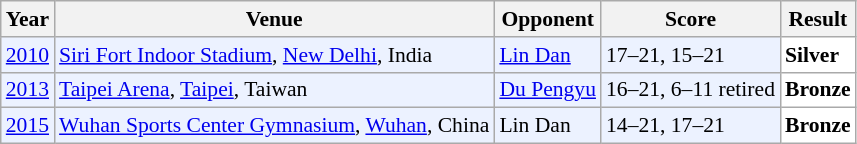<table class="sortable wikitable" style="font-size: 90%;">
<tr>
<th>Year</th>
<th>Venue</th>
<th>Opponent</th>
<th>Score</th>
<th>Result</th>
</tr>
<tr style="background:#ECF2FF">
<td align="center"><a href='#'>2010</a></td>
<td align="left"><a href='#'>Siri Fort Indoor Stadium</a>, <a href='#'>New Delhi</a>, India</td>
<td align="left"> <a href='#'>Lin Dan</a></td>
<td align="left">17–21, 15–21</td>
<td style="text-align:left; background:white"> <strong>Silver</strong></td>
</tr>
<tr style="background:#ECF2FF">
<td align="center"><a href='#'>2013</a></td>
<td align="left"><a href='#'>Taipei Arena</a>, <a href='#'>Taipei</a>, Taiwan</td>
<td align="left"> <a href='#'>Du Pengyu</a></td>
<td align="left">16–21, 6–11 retired</td>
<td style="text-align:left; background:white"> <strong>Bronze</strong></td>
</tr>
<tr style="background:#ECF2FF">
<td align="center"><a href='#'>2015</a></td>
<td align="left"><a href='#'>Wuhan Sports Center Gymnasium</a>, <a href='#'>Wuhan</a>, China</td>
<td align="left"> Lin Dan</td>
<td align="left">14–21, 17–21</td>
<td style="text-align:left; background:white"> <strong>Bronze</strong></td>
</tr>
</table>
